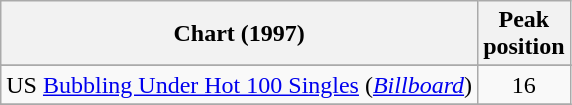<table class="wikitable sortable">
<tr>
<th align="left">Chart (1997)</th>
<th align="center">Peak<br>position</th>
</tr>
<tr>
</tr>
<tr>
<td>US <a href='#'>Bubbling Under Hot 100 Singles</a> (<em><a href='#'>Billboard</a></em>)</td>
<td align="center">16</td>
</tr>
<tr>
</tr>
</table>
